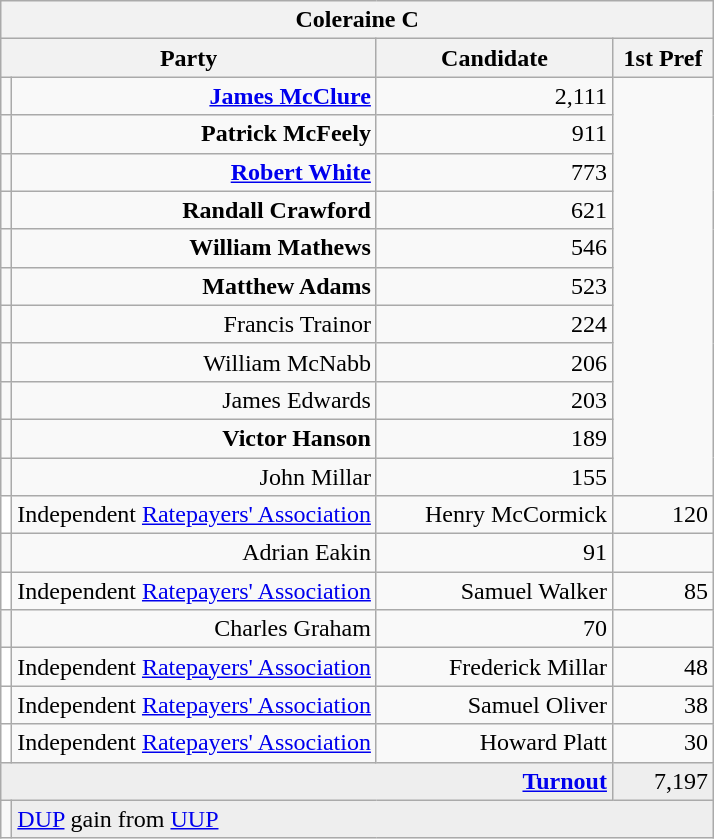<table class="wikitable">
<tr>
<th colspan="4" align="center">Coleraine C</th>
</tr>
<tr>
<th colspan="2" align="center" width=200>Party</th>
<th width=150>Candidate</th>
<th width=60>1st Pref</th>
</tr>
<tr>
<td></td>
<td align="right"><strong><a href='#'>James McClure</a></strong></td>
<td align="right">2,111</td>
</tr>
<tr>
<td></td>
<td align="right"><strong>Patrick McFeely</strong></td>
<td align="right">911</td>
</tr>
<tr>
<td></td>
<td align="right"><strong><a href='#'>Robert White</a></strong></td>
<td align="right">773</td>
</tr>
<tr>
<td></td>
<td align="right"><strong>Randall Crawford</strong></td>
<td align="right">621</td>
</tr>
<tr>
<td></td>
<td align="right"><strong>William Mathews</strong></td>
<td align="right">546</td>
</tr>
<tr>
<td></td>
<td align="right"><strong>Matthew Adams</strong></td>
<td align="right">523</td>
</tr>
<tr>
<td></td>
<td align="right">Francis Trainor</td>
<td align="right">224</td>
</tr>
<tr>
<td></td>
<td align="right">William McNabb</td>
<td align="right">206</td>
</tr>
<tr>
<td></td>
<td align="right">James Edwards</td>
<td align="right">203</td>
</tr>
<tr>
<td></td>
<td align="right"><strong>Victor Hanson</strong></td>
<td align="right">189</td>
</tr>
<tr>
<td></td>
<td align="right">John Millar</td>
<td align="right">155</td>
</tr>
<tr>
<td style="background-color: #FFFFFF"></td>
<td>Independent <a href='#'>Ratepayers' Association</a></td>
<td align="right">Henry McCormick</td>
<td align="right">120</td>
</tr>
<tr>
<td></td>
<td align="right">Adrian Eakin</td>
<td align="right">91</td>
</tr>
<tr>
<td style="background-color: #FFFFFF"></td>
<td>Independent <a href='#'>Ratepayers' Association</a></td>
<td align="right">Samuel Walker</td>
<td align="right">85</td>
</tr>
<tr>
<td></td>
<td align="right">Charles Graham</td>
<td align="right">70</td>
</tr>
<tr>
<td style="background-color: #FFFFFF"></td>
<td>Independent <a href='#'>Ratepayers' Association</a></td>
<td align="right">Frederick Millar</td>
<td align="right">48</td>
</tr>
<tr>
<td style="background-color: #FFFFFF"></td>
<td>Independent <a href='#'>Ratepayers' Association</a></td>
<td align="right">Samuel Oliver</td>
<td align="right">38</td>
</tr>
<tr>
<td style="background-color: #FFFFFF"></td>
<td>Independent <a href='#'>Ratepayers' Association</a></td>
<td align="right">Howard Platt</td>
<td align="right">30</td>
</tr>
<tr bgcolor="EEEEEE">
<td colspan=3 align="right"><strong><a href='#'>Turnout</a></strong></td>
<td align="right">7,197</td>
</tr>
<tr>
<td bgcolor=></td>
<td colspan=3 bgcolor="EEEEEE"><a href='#'>DUP</a> gain from <a href='#'>UUP</a></td>
</tr>
</table>
